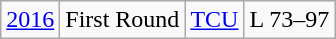<table class="wikitable">
<tr align="center">
<td><a href='#'>2016</a></td>
<td>First Round</td>
<td><a href='#'>TCU</a></td>
<td>L 73–97</td>
</tr>
</table>
